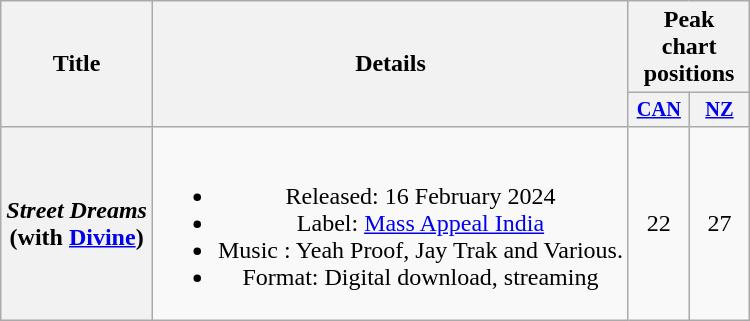<table class="wikitable plainrowheaders" style="text-align:center;">
<tr>
<th scope="col" rowspan="2">Title</th>
<th scope="col" rowspan="2">Details</th>
<th colspan="2" scope="col">Peak chart positions</th>
</tr>
<tr>
<th style="width:2.5em; font-size:85%"><a href='#'>CAN</a><br></th>
<th style="width:2.5em; font-size:85%"><a href='#'>NZ</a><br></th>
</tr>
<tr>
<th scope="row"><em>Street Dreams</em> <br><span>(with <a href='#'>Divine</a>)</span></th>
<td><br><ul><li>Released: 16 February 2024</li><li>Label: <a href='#'>Mass Appeal India</a></li><li>Music : Yeah Proof, Jay Trak and Various.</li><li>Format: Digital download, streaming</li></ul></td>
<td>22</td>
<td>27</td>
</tr>
</table>
